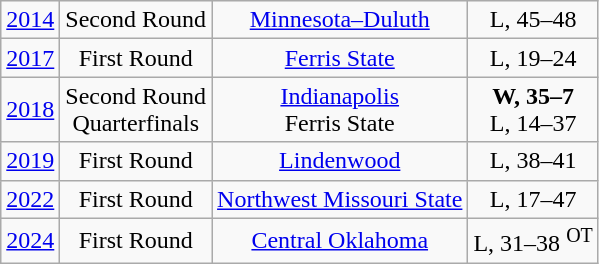<table class="wikitable" style="text-align:center">
<tr align="center">
<td><a href='#'>2014</a></td>
<td>Second Round</td>
<td><a href='#'>Minnesota–Duluth</a></td>
<td>L, 45–48</td>
</tr>
<tr align="center">
<td><a href='#'>2017</a></td>
<td>First Round</td>
<td><a href='#'>Ferris State</a></td>
<td>L, 19–24</td>
</tr>
<tr align="center">
<td><a href='#'>2018</a></td>
<td>Second Round<br>Quarterfinals</td>
<td><a href='#'>Indianapolis</a><br>Ferris State</td>
<td><strong>W, 35–7</strong><br>L, 14–37</td>
</tr>
<tr align="center">
<td><a href='#'>2019</a></td>
<td>First Round</td>
<td><a href='#'>Lindenwood</a></td>
<td>L, 38–41</td>
</tr>
<tr align="center">
<td><a href='#'>2022</a></td>
<td>First Round</td>
<td><a href='#'>Northwest Missouri State</a></td>
<td>L, 17–47</td>
</tr>
<tr align="center">
<td><a href='#'>2024</a></td>
<td>First Round</td>
<td><a href='#'>Central Oklahoma</a></td>
<td>L, 31–38 <sup>OT</sup></td>
</tr>
</table>
